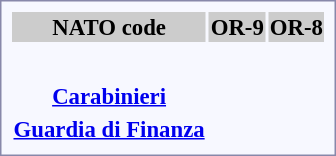<table style="border:1px solid #8888aa; background-color:#f7f8ff; padding:5px; font-size:95%; margin: 0px 12px 12px 0px; text-align:center;">
<tr style="background-color:#CCCCCC">
<th>NATO code</th>
<th colspan=3>OR-9</th>
<th colspan=3>OR-8</th>
</tr>
<tr>
<td rowspan=2><strong></strong></td>
<td></td>
<td></td>
<td></td>
<td></td>
<td></td>
<td></td>
</tr>
<tr>
<td></td>
<td></td>
<td></td>
<td></td>
<td></td>
<td></td>
</tr>
<tr>
<td rowspan=2><strong></strong></td>
<td></td>
<td></td>
<td></td>
<td></td>
<td></td>
<td></td>
</tr>
<tr>
<td></td>
<td></td>
<td></td>
<td></td>
<td></td>
<td></td>
</tr>
<tr>
<td rowspan=2><strong></strong></td>
<td></td>
<td></td>
<td></td>
<td></td>
<td></td>
<td></td>
</tr>
<tr>
<td></td>
<td></td>
<td></td>
<td></td>
<td></td>
<td></td>
</tr>
<tr>
<td rowspan=2><strong> <a href='#'>Carabinieri</a></strong></td>
<td></td>
<td></td>
<td></td>
<td></td>
<td></td>
<td></td>
</tr>
<tr>
<td></td>
<td></td>
<td></td>
<td></td>
<td></td>
<td></td>
</tr>
<tr>
<td rowspan=2><strong> <a href='#'>Guardia di Finanza</a></strong></td>
<td></td>
<td></td>
<td></td>
<td></td>
<td></td>
<td></td>
</tr>
<tr>
<td></td>
<td></td>
<td></td>
<td></td>
<td></td>
<td></td>
</tr>
</table>
